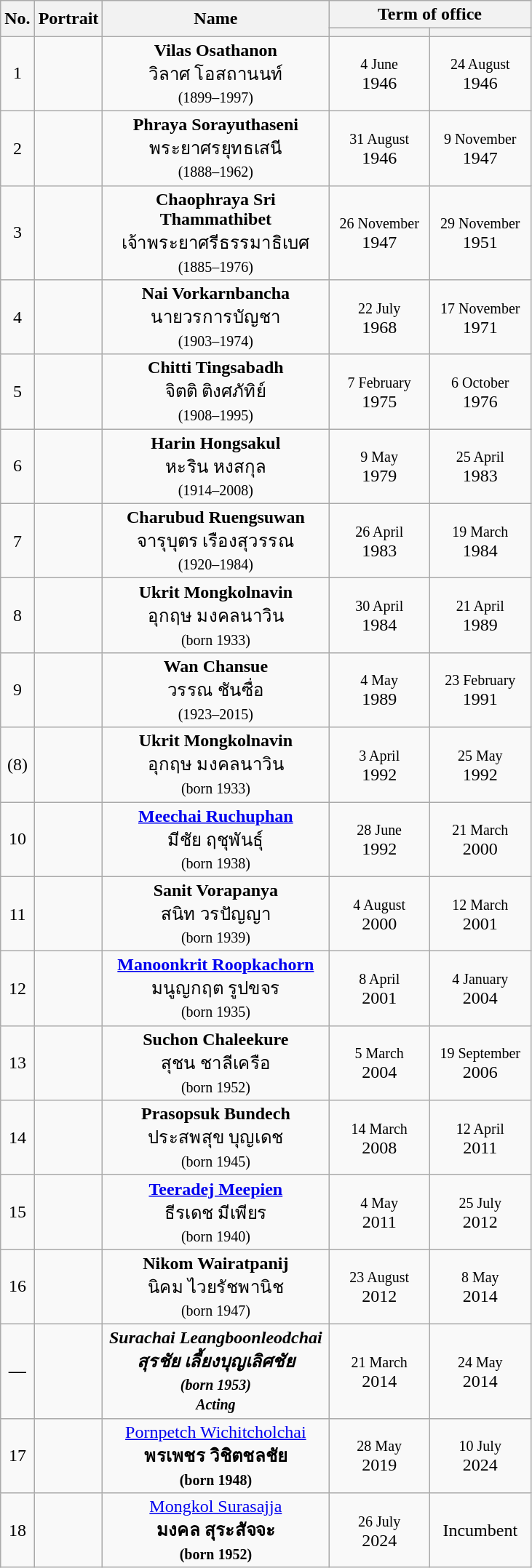<table class="wikitable" style="text-align:center; border:1px #aaf solid;">
<tr>
<th rowspan="2">No.</th>
<th rowspan="2">Portrait</th>
<th rowspan="2" width="200">Name<br></th>
<th colspan="2">Term of office</th>
</tr>
<tr>
<th width="85"></th>
<th width="85"></th>
</tr>
<tr>
<td>1</td>
<td></td>
<td><strong>Vilas Osathanon</strong><br>วิลาศ โอสถานนท์<br><small>(1899–1997)</small></td>
<td><small>4 June</small><br>1946</td>
<td><small>24 August</small><br>1946</td>
</tr>
<tr>
<td>2</td>
<td></td>
<td><strong>Phraya Sorayuthaseni</strong><br>พระยาศรยุทธเสนี<br><small>(1888–1962)</small></td>
<td><small>31 August</small><br>1946</td>
<td><small>9 November</small><br>1947</td>
</tr>
<tr>
<td>3</td>
<td></td>
<td><strong>Chaophraya Sri Thammathibet</strong><br>เจ้าพระยาศรีธรรมาธิเบศ<br><small>(1885–1976)</small></td>
<td><small>26 November</small><br>1947</td>
<td><small>29 November</small><br>1951</td>
</tr>
<tr>
<td>4</td>
<td></td>
<td><strong>Nai Vorkarnbancha</strong><br>นายวรการบัญชา<br><small>(1903–1974)</small></td>
<td><small>22 July</small><br>1968</td>
<td><small>17 November</small><br>1971</td>
</tr>
<tr>
<td>5</td>
<td></td>
<td><strong>Chitti Tingsabadh</strong><br>จิตติ ติงศภัทิย์<br><small>(1908–1995)</small></td>
<td><small>7 February</small><br>1975</td>
<td><small>6 October</small><br>1976</td>
</tr>
<tr>
<td>6</td>
<td></td>
<td><strong>Harin Hongsakul</strong><br>หะริน หงสกุล<br><small>(1914–2008)</small></td>
<td><small>9 May</small><br>1979</td>
<td><small>25 April</small><br>1983</td>
</tr>
<tr>
<td>7</td>
<td></td>
<td><strong>Charubud Ruengsuwan</strong><br>จารุบุตร เรืองสุวรรณ<br><small>(1920–1984)</small></td>
<td><small>26 April</small><br>1983</td>
<td><small>19 March</small><br>1984</td>
</tr>
<tr>
<td>8</td>
<td></td>
<td><strong>Ukrit Mongkolnavin</strong><br>อุกฤษ มงคลนาวิน<br><small>(born 1933)</small></td>
<td><small>30 April</small><br>1984</td>
<td><small>21 April</small><br>1989</td>
</tr>
<tr>
<td>9</td>
<td></td>
<td><strong>Wan Chansue</strong><br>วรรณ ชันซื่อ<br><small>(1923–2015)</small></td>
<td><small>4 May</small><br>1989</td>
<td><small>23 February</small><br>1991</td>
</tr>
<tr>
<td>(8)</td>
<td></td>
<td><strong>Ukrit Mongkolnavin</strong><br>อุกฤษ มงคลนาวิน<br><small>(born 1933)</small></td>
<td><small>3 April</small><br>1992</td>
<td><small>25 May</small><br>1992</td>
</tr>
<tr>
<td>10</td>
<td></td>
<td><strong><a href='#'>Meechai Ruchuphan</a></strong><br>มีชัย ฤชุพันธุ์<br><small>(born 1938)</small></td>
<td><small>28 June</small><br>1992</td>
<td><small>21 March</small><br>2000</td>
</tr>
<tr>
<td>11</td>
<td></td>
<td><strong>Sanit Vorapanya</strong><br>สนิท วรปัญญา<br><small>(born 1939)</small></td>
<td><small>4 August</small><br>2000</td>
<td><small>12 March</small><br>2001</td>
</tr>
<tr>
<td>12</td>
<td></td>
<td><strong><a href='#'>Manoonkrit Roopkachorn</a></strong><br>มนูญกฤต รูปขจร<br><small>(born 1935)</small></td>
<td><small>8 April</small><br>2001</td>
<td><small>4 January</small><br>2004</td>
</tr>
<tr>
<td>13</td>
<td></td>
<td><strong>Suchon Chaleekure</strong><br>สุชน ชาลีเครือ<br><small>(born 1952)</small></td>
<td><small>5 March</small><br>2004</td>
<td><small>19 September</small><br>2006</td>
</tr>
<tr>
<td>14</td>
<td></td>
<td><strong>Prasopsuk Bundech</strong><br>ประสพสุข บุญเดช<br><small>(born 1945)</small></td>
<td><small>14 March</small><br>2008</td>
<td><small>12 April</small><br>2011</td>
</tr>
<tr>
<td>15</td>
<td></td>
<td><strong><a href='#'>Teeradej Meepien</a></strong><br>ธีรเดช มีเพียร<br><small>(born 1940)</small></td>
<td><small>4 May</small><br>2011</td>
<td><small>25 July</small><br>2012</td>
</tr>
<tr>
<td>16</td>
<td></td>
<td><strong>Nikom Wairatpanij</strong><br>นิคม ไวยรัชพานิช<br><small>(born 1947)</small></td>
<td><small>23 August</small><br>2012</td>
<td><small>8 May</small><br>2014</td>
</tr>
<tr>
<td><strong><em>—</em></strong></td>
<td><em></em></td>
<td><strong><em>Surachai Leangboonleodchai<strong><br>สุรชัย เลี้ยงบุญเลิศชัย<br><small>(born 1953)</small><br><small>Acting</small><em></td>
<td></em><small>21 March</small><br>2014<em></td>
<td></em><small>24 May</small><br>2014<em></td>
</tr>
<tr>
<td>17</td>
<td></td>
<td></strong><a href='#'>Pornpetch Wichitcholchai</a><strong><br>พรเพชร วิชิตชลชัย<br><small>(born 1948)</small></td>
<td><small>28 May</small><br>2019</td>
<td><small>10 July</small><br>2024</td>
</tr>
<tr>
<td>18</td>
<td></td>
<td></strong><a href='#'>Mongkol Surasajja</a><strong><br>มงคล สุระสัจจะ<br><small>(born 1952)</small></td>
<td><small>26 July</small><br>2024</td>
<td>Incumbent</td>
</tr>
</table>
